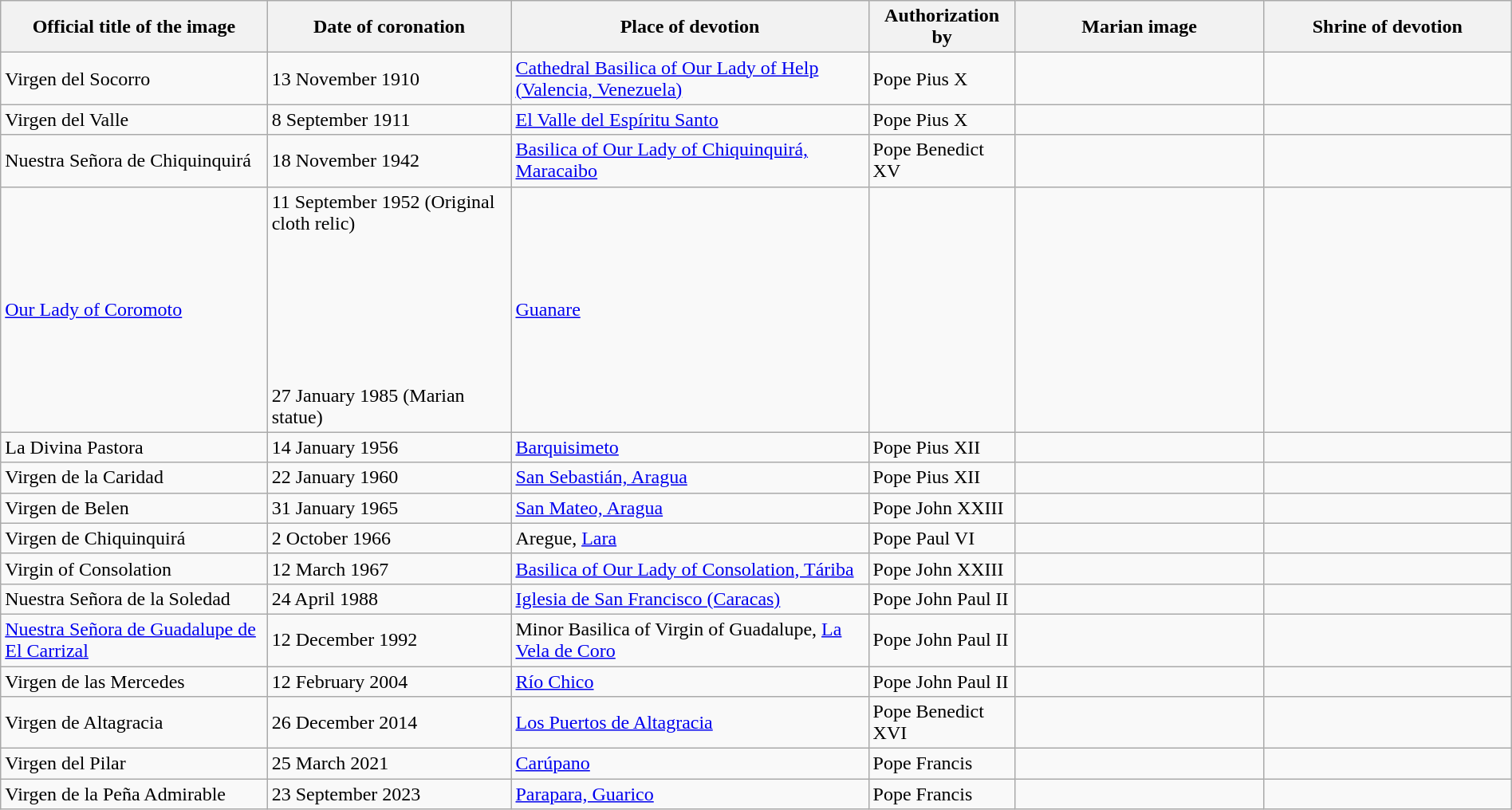<table class="wikitable sortable" width="100%">
<tr>
<th>Official title of the image</th>
<th data-sort-type="date">Date of coronation</th>
<th>Place of devotion</th>
<th>Authorization by</th>
<th width=200px class=unsortable>Marian image</th>
<th width=200px class=unsortable>Shrine of devotion</th>
</tr>
<tr>
<td>Virgen del Socorro</td>
<td>13 November 1910</td>
<td><a href='#'>Cathedral Basilica of Our Lady of Help (Valencia, Venezuela)</a></td>
<td>Pope Pius X</td>
<td></td>
<td></td>
</tr>
<tr>
<td>Virgen del Valle</td>
<td>8 September 1911</td>
<td><a href='#'>El Valle del Espíritu Santo</a></td>
<td>Pope Pius X</td>
<td></td>
<td></td>
</tr>
<tr>
<td>Nuestra Señora de Chiquinquirá</td>
<td>18 November 1942</td>
<td><a href='#'>Basilica of Our Lady of Chiquinquirá, Maracaibo</a></td>
<td>Pope Benedict XV</td>
<td></td>
<td></td>
</tr>
<tr>
<td><a href='#'>Our Lady of Coromoto</a></td>
<td>11 September 1952 (Original cloth relic)<br> <br><br> <br> <br><br> <br><br>27 January 1985 (Marian statue)</td>
<td><a href='#'>Guanare</a></td>
<td></td>
<td><br></td>
<td></td>
</tr>
<tr>
<td>La Divina Pastora</td>
<td>14 January 1956</td>
<td><a href='#'>Barquisimeto</a></td>
<td>Pope Pius XII</td>
<td></td>
<td></td>
</tr>
<tr>
<td>Virgen de la Caridad</td>
<td>22 January 1960</td>
<td><a href='#'>San Sebastián, Aragua</a></td>
<td>Pope Pius XII</td>
<td></td>
<td></td>
</tr>
<tr>
<td>Virgen de Belen</td>
<td>31 January 1965</td>
<td><a href='#'>San Mateo, Aragua</a></td>
<td>Pope John XXIII</td>
<td></td>
<td></td>
</tr>
<tr>
<td>Virgen de Chiquinquirá</td>
<td>2 October 1966</td>
<td>Aregue, <a href='#'>Lara</a></td>
<td>Pope Paul VI</td>
<td></td>
<td></td>
</tr>
<tr>
<td>Virgin of Consolation</td>
<td>12 March 1967</td>
<td><a href='#'>Basilica of Our Lady of Consolation, Táriba</a></td>
<td>Pope John XXIII</td>
<td></td>
<td></td>
</tr>
<tr>
<td>Nuestra Señora de la Soledad</td>
<td>24 April 1988</td>
<td><a href='#'>Iglesia de San Francisco (Caracas)</a></td>
<td>Pope John Paul II</td>
<td></td>
<td></td>
</tr>
<tr>
<td><a href='#'>Nuestra Señora de Guadalupe de El Carrizal</a></td>
<td>12 December 1992</td>
<td>Minor Basilica of Virgin of Guadalupe, <a href='#'>La Vela de Coro</a></td>
<td>Pope John Paul II</td>
<td></td>
<td></td>
</tr>
<tr>
<td>Virgen de las Mercedes</td>
<td>12 February 2004</td>
<td><a href='#'>Río Chico</a></td>
<td>Pope John Paul II</td>
<td></td>
<td></td>
</tr>
<tr>
<td>Virgen de Altagracia</td>
<td>26 December 2014</td>
<td><a href='#'>Los Puertos de Altagracia</a></td>
<td>Pope Benedict XVI</td>
<td></td>
<td></td>
</tr>
<tr>
<td>Virgen del Pilar</td>
<td>25 March 2021</td>
<td><a href='#'>Carúpano</a></td>
<td>Pope Francis</td>
<td></td>
<td></td>
</tr>
<tr>
<td>Virgen de la Peña Admirable</td>
<td>23 September 2023</td>
<td><a href='#'>Parapara, Guarico</a></td>
<td>Pope Francis</td>
<td></td>
<td></td>
</tr>
</table>
